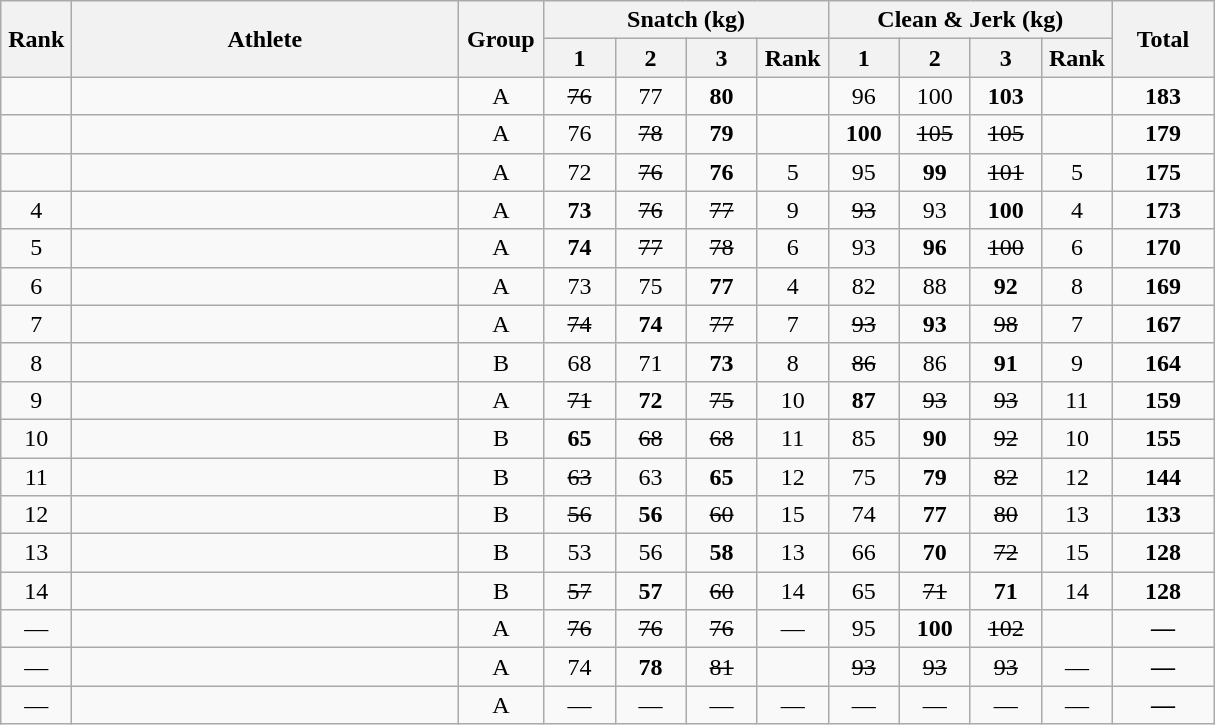<table class = "wikitable" style="text-align:center;">
<tr>
<th rowspan=2 width=40>Rank</th>
<th rowspan=2 width=250>Athlete</th>
<th rowspan=2 width=50>Group</th>
<th colspan=4>Snatch (kg)</th>
<th colspan=4>Clean & Jerk (kg)</th>
<th rowspan=2 width=60>Total</th>
</tr>
<tr>
<th width=40>1</th>
<th width=40>2</th>
<th width=40>3</th>
<th width=40>Rank</th>
<th width=40>1</th>
<th width=40>2</th>
<th width=40>3</th>
<th width=40>Rank</th>
</tr>
<tr>
<td></td>
<td align=left></td>
<td>A</td>
<td><s>76</s></td>
<td>77</td>
<td><strong>80</strong></td>
<td></td>
<td>96</td>
<td>100</td>
<td><strong>103</strong></td>
<td></td>
<td><strong>183</strong></td>
</tr>
<tr>
<td></td>
<td align=left></td>
<td>A</td>
<td>76</td>
<td><s>78</s></td>
<td><strong>79</strong></td>
<td></td>
<td><strong>100</strong></td>
<td><s>105</s></td>
<td><s>105</s></td>
<td></td>
<td><strong>179</strong></td>
</tr>
<tr>
<td></td>
<td align=left></td>
<td>A</td>
<td>72</td>
<td><s>76</s></td>
<td><strong>76</strong></td>
<td>5</td>
<td>95</td>
<td><strong>99</strong></td>
<td><s>101</s></td>
<td>5</td>
<td><strong>175</strong></td>
</tr>
<tr>
<td>4</td>
<td align=left></td>
<td>A</td>
<td><strong>73</strong></td>
<td><s>76</s></td>
<td><s>77</s></td>
<td>9</td>
<td><s>93</s></td>
<td>93</td>
<td><strong>100</strong></td>
<td>4</td>
<td><strong>173</strong></td>
</tr>
<tr>
<td>5</td>
<td align=left></td>
<td>A</td>
<td><strong>74</strong></td>
<td><s>77</s></td>
<td><s>78</s></td>
<td>6</td>
<td>93</td>
<td><strong>96</strong></td>
<td><s>100</s></td>
<td>6</td>
<td><strong>170</strong></td>
</tr>
<tr>
<td>6</td>
<td align=left></td>
<td>A</td>
<td>73</td>
<td>75</td>
<td><strong>77</strong></td>
<td>4</td>
<td>82</td>
<td>88</td>
<td><strong>92</strong></td>
<td>8</td>
<td><strong>169</strong></td>
</tr>
<tr>
<td>7</td>
<td align=left></td>
<td>A</td>
<td><s>74</s></td>
<td><strong>74</strong></td>
<td><s>77</s></td>
<td>7</td>
<td><s>93</s></td>
<td><strong>93</strong></td>
<td><s>98</s></td>
<td>7</td>
<td><strong>167</strong></td>
</tr>
<tr>
<td>8</td>
<td align=left></td>
<td>B</td>
<td>68</td>
<td>71</td>
<td><strong>73</strong></td>
<td>8</td>
<td><s>86</s></td>
<td>86</td>
<td><strong>91</strong></td>
<td>9</td>
<td><strong>164</strong></td>
</tr>
<tr>
<td>9</td>
<td align=left></td>
<td>A</td>
<td><s>71</s></td>
<td><strong>72</strong></td>
<td><s>75</s></td>
<td>10</td>
<td><strong>87</strong></td>
<td><s>93</s></td>
<td><s>93</s></td>
<td>11</td>
<td><strong>159</strong></td>
</tr>
<tr>
<td>10</td>
<td align=left></td>
<td>B</td>
<td><strong>65</strong></td>
<td><s>68</s></td>
<td><s>68</s></td>
<td>11</td>
<td>85</td>
<td><strong>90</strong></td>
<td><s>92</s></td>
<td>10</td>
<td><strong>155</strong></td>
</tr>
<tr>
<td>11</td>
<td align=left></td>
<td>B</td>
<td><s>63</s></td>
<td>63</td>
<td><strong>65</strong></td>
<td>12</td>
<td>75</td>
<td><strong>79</strong></td>
<td><s>82</s></td>
<td>12</td>
<td><strong>144</strong></td>
</tr>
<tr>
<td>12</td>
<td align=left></td>
<td>B</td>
<td><s>56</s></td>
<td><strong>56</strong></td>
<td><s>60</s></td>
<td>15</td>
<td>74</td>
<td><strong>77</strong></td>
<td><s>80</s></td>
<td>13</td>
<td><strong>133</strong></td>
</tr>
<tr>
<td>13</td>
<td align=left></td>
<td>B</td>
<td>53</td>
<td>56</td>
<td><strong>58</strong></td>
<td>13</td>
<td>66</td>
<td><strong>70</strong></td>
<td><s>72</s></td>
<td>15</td>
<td><strong>128</strong></td>
</tr>
<tr>
<td>14</td>
<td align=left></td>
<td>B</td>
<td><s>57</s></td>
<td><strong>57</strong></td>
<td><s>60</s></td>
<td>14</td>
<td>65</td>
<td><s>71</s></td>
<td><strong>71</strong></td>
<td>14</td>
<td><strong>128</strong></td>
</tr>
<tr>
<td>—</td>
<td align=left></td>
<td>A</td>
<td><s>76</s></td>
<td><s>76</s></td>
<td><s>76</s></td>
<td>—</td>
<td>95</td>
<td><strong>100</strong></td>
<td><s>102</s></td>
<td></td>
<td><strong>—</strong></td>
</tr>
<tr>
<td>—</td>
<td align=left></td>
<td>A</td>
<td>74</td>
<td><strong>78</strong></td>
<td><s>81</s></td>
<td></td>
<td><s>93</s></td>
<td><s>93</s></td>
<td><s>93</s></td>
<td>—</td>
<td><strong>—</strong></td>
</tr>
<tr>
<td>—</td>
<td align=left></td>
<td>A</td>
<td>—</td>
<td>—</td>
<td>—</td>
<td>—</td>
<td>—</td>
<td>—</td>
<td>—</td>
<td>—</td>
<td><strong>—</strong></td>
</tr>
</table>
